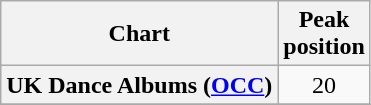<table class="wikitable plainrowheaders sortable" style="text-align:center;" border="1">
<tr>
<th scope="col">Chart</th>
<th scope="col">Peak<br>position</th>
</tr>
<tr>
<th scope="row">UK Dance Albums (<a href='#'>OCC</a>)</th>
<td>20</td>
</tr>
<tr>
</tr>
</table>
